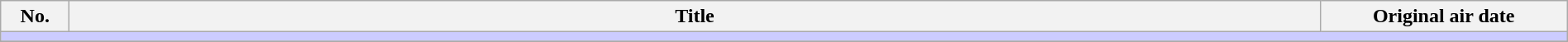<table class="wikitable" style="width:100%; margin:auto; background:#FFF;">
<tr>
<th style="width:3em;">No.</th>
<th>Title</th>
<th style="width:12em;">Original air date</th>
</tr>
<tr>
<td colspan="4" bgcolor="#CCF"></td>
</tr>
<tr>
</tr>
</table>
